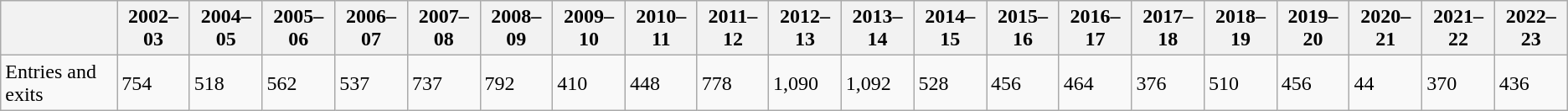<table class="wikitable">
<tr>
<th></th>
<th>2002–03</th>
<th>2004–05</th>
<th>2005–06</th>
<th>2006–07</th>
<th>2007–08</th>
<th>2008–09</th>
<th>2009–10</th>
<th>2010–11</th>
<th>2011–12</th>
<th>2012–13</th>
<th>2013–14</th>
<th>2014–15</th>
<th>2015–16</th>
<th>2016–17</th>
<th>2017–18</th>
<th>2018–19</th>
<th>2019–20</th>
<th>2020–21</th>
<th>2021–22</th>
<th>2022–23</th>
</tr>
<tr>
<td>Entries and exits</td>
<td>754</td>
<td>518</td>
<td>562</td>
<td>537</td>
<td>737</td>
<td>792</td>
<td>410</td>
<td>448</td>
<td>778</td>
<td>1,090</td>
<td>1,092</td>
<td>528</td>
<td>456</td>
<td>464</td>
<td>376</td>
<td>510</td>
<td>456</td>
<td>44</td>
<td>370</td>
<td>436</td>
</tr>
</table>
